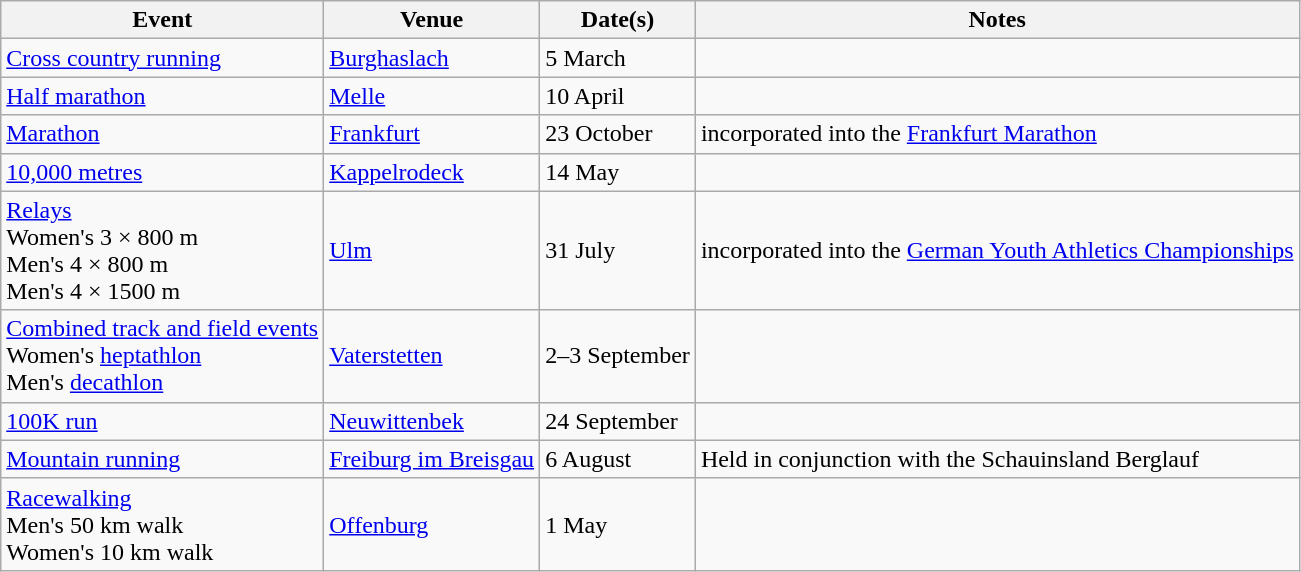<table class=wikitable>
<tr>
<th>Event</th>
<th>Venue</th>
<th>Date(s)</th>
<th>Notes</th>
</tr>
<tr>
<td><a href='#'>Cross country running</a></td>
<td><a href='#'>Burghaslach</a></td>
<td>5 March</td>
<td></td>
</tr>
<tr>
<td><a href='#'>Half marathon</a></td>
<td><a href='#'>Melle</a></td>
<td>10 April</td>
<td></td>
</tr>
<tr>
<td><a href='#'>Marathon</a></td>
<td><a href='#'>Frankfurt</a></td>
<td>23 October</td>
<td>incorporated into the <a href='#'>Frankfurt Marathon</a></td>
</tr>
<tr>
<td><a href='#'>10,000 metres</a></td>
<td><a href='#'>Kappelrodeck</a></td>
<td>14 May</td>
<td></td>
</tr>
<tr>
<td><a href='#'>Relays</a><br>Women's 3 × 800 m<br>Men's 4 × 800 m<br>Men's 4 × 1500 m</td>
<td><a href='#'>Ulm</a></td>
<td>31 July</td>
<td>incorporated into the <a href='#'>German Youth Athletics Championships</a></td>
</tr>
<tr>
<td><a href='#'>Combined track and field events</a><br>Women's <a href='#'>heptathlon</a><br>Men's <a href='#'>decathlon</a></td>
<td><a href='#'>Vaterstetten</a></td>
<td>2–3 September</td>
<td></td>
</tr>
<tr>
<td><a href='#'>100K run</a></td>
<td><a href='#'>Neuwittenbek</a></td>
<td>24 September</td>
<td></td>
</tr>
<tr>
<td><a href='#'>Mountain running</a></td>
<td><a href='#'>Freiburg im Breisgau</a></td>
<td>6 August</td>
<td>Held in conjunction with the Schauinsland Berglauf</td>
</tr>
<tr>
<td><a href='#'>Racewalking</a><br>Men's 50 km walk<br>Women's 10 km walk</td>
<td><a href='#'>Offenburg</a></td>
<td>1 May</td>
<td></td>
</tr>
</table>
